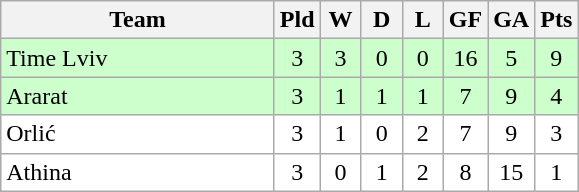<table class="wikitable" style="text-align: center;">
<tr>
<th width="175">Team</th>
<th width="20">Pld</th>
<th width="20">W</th>
<th width="20">D</th>
<th width="20">L</th>
<th width="20">GF</th>
<th width="20">GA</th>
<th width="20">Pts</th>
</tr>
<tr bgcolor="#ccffcc">
<td align="left"> Time Lviv</td>
<td>3</td>
<td>3</td>
<td>0</td>
<td>0</td>
<td>16</td>
<td>5</td>
<td>9</td>
</tr>
<tr bgcolor=ccffcc>
<td align="left"> Ararat</td>
<td>3</td>
<td>1</td>
<td>1</td>
<td>1</td>
<td>7</td>
<td>9</td>
<td>4</td>
</tr>
<tr bgcolor=ffffff>
<td align="left"> Orlić</td>
<td>3</td>
<td>1</td>
<td>0</td>
<td>2</td>
<td>7</td>
<td>9</td>
<td>3</td>
</tr>
<tr bgcolor=ffffff>
<td align="left"> Athina</td>
<td>3</td>
<td>0</td>
<td>1</td>
<td>2</td>
<td>8</td>
<td>15</td>
<td>1</td>
</tr>
</table>
